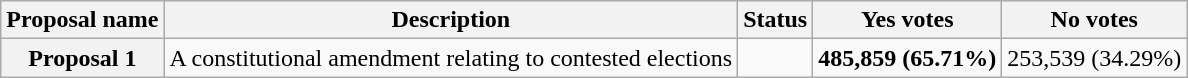<table class="wikitable sortable plainrowheaders">
<tr>
<th scope="col">Proposal name</th>
<th class="unsortable" scope="col">Description</th>
<th scope="col">Status</th>
<th scope="col">Yes votes</th>
<th scope="col">No votes</th>
</tr>
<tr>
<th scope="row">Proposal 1</th>
<td>A constitutional amendment relating to contested elections</td>
<td></td>
<td><strong>485,859 (65.71%)</strong></td>
<td>253,539 (34.29%)</td>
</tr>
</table>
